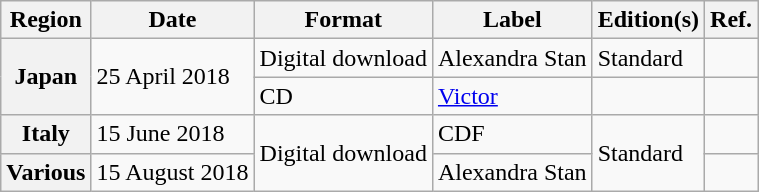<table class="wikitable plainrowheaders">
<tr>
<th scope="col">Region</th>
<th scope="col">Date</th>
<th scope="col">Format</th>
<th scope="col">Label</th>
<th scope="col">Edition(s)</th>
<th scope="col">Ref.</th>
</tr>
<tr>
<th scope="row" rowspan="2">Japan</th>
<td rowspan="2">25 April 2018</td>
<td>Digital download</td>
<td rowspan="1">Alexandra Stan</td>
<td rowspan="1">Standard</td>
<td></td>
</tr>
<tr>
<td rowspan="1">CD</td>
<td><a href='#'>Victor</a></td>
<td></td>
<td></td>
</tr>
<tr>
<th scope="row">Italy</th>
<td>15 June 2018</td>
<td rowspan="2">Digital download</td>
<td>CDF</td>
<td rowspan="2">Standard</td>
<td></td>
</tr>
<tr>
<th scope="row">Various</th>
<td>15 August 2018</td>
<td>Alexandra Stan</td>
<td></td>
</tr>
</table>
